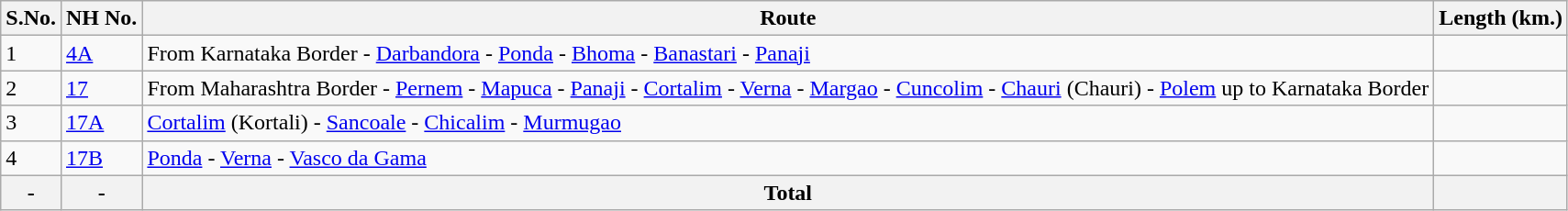<table class="wikitable">
<tr>
<th>S.No.</th>
<th>NH No.</th>
<th>Route</th>
<th>Length (km.)</th>
</tr>
<tr>
<td>1</td>
<td><a href='#'>4A</a></td>
<td>From Karnataka Border - <a href='#'>Darbandora</a> - <a href='#'>Ponda</a> - <a href='#'>Bhoma</a> - <a href='#'>Banastari</a> - <a href='#'>Panaji</a></td>
<td></td>
</tr>
<tr>
<td>2</td>
<td><a href='#'>17</a></td>
<td>From Maharashtra Border - <a href='#'>Pernem</a> - <a href='#'>Mapuca</a> - <a href='#'>Panaji</a> - <a href='#'>Cortalim</a> - <a href='#'>Verna</a> - <a href='#'>Margao</a> - <a href='#'>Cuncolim</a> - <a href='#'>Chauri</a> (Chauri) - <a href='#'>Polem</a> up to Karnataka Border</td>
<td></td>
</tr>
<tr>
<td>3</td>
<td><a href='#'>17A</a></td>
<td><a href='#'>Cortalim</a> (Kortali) - <a href='#'>Sancoale</a> - <a href='#'>Chicalim</a> - <a href='#'>Murmugao</a></td>
<td></td>
</tr>
<tr>
<td>4</td>
<td><a href='#'>17B</a></td>
<td><a href='#'>Ponda</a> - <a href='#'>Verna</a> - <a href='#'>Vasco da Gama</a></td>
<td></td>
</tr>
<tr>
<th>-</th>
<th>-</th>
<th>Total</th>
<th></th>
</tr>
</table>
